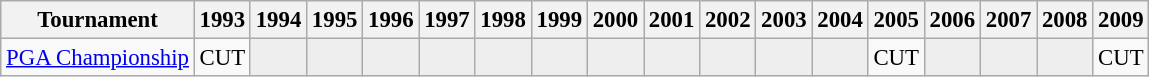<table class="wikitable" style="font-size:95%;text-align:center;">
<tr>
<th>Tournament</th>
<th>1993</th>
<th>1994</th>
<th>1995</th>
<th>1996</th>
<th>1997</th>
<th>1998</th>
<th>1999</th>
<th>2000</th>
<th>2001</th>
<th>2002</th>
<th>2003</th>
<th>2004</th>
<th>2005</th>
<th>2006</th>
<th>2007</th>
<th>2008</th>
<th>2009</th>
</tr>
<tr>
<td align=left><a href='#'>PGA Championship</a></td>
<td>CUT</td>
<td style="background:#eeeeee;"></td>
<td style="background:#eeeeee;"></td>
<td style="background:#eeeeee;"></td>
<td style="background:#eeeeee;"></td>
<td style="background:#eeeeee;"></td>
<td style="background:#eeeeee;"></td>
<td style="background:#eeeeee;"></td>
<td style="background:#eeeeee;"></td>
<td style="background:#eeeeee;"></td>
<td style="background:#eeeeee;"></td>
<td style="background:#eeeeee;"></td>
<td>CUT</td>
<td style="background:#eeeeee;"></td>
<td style="background:#eeeeee;"></td>
<td style="background:#eeeeee;"></td>
<td>CUT</td>
</tr>
</table>
